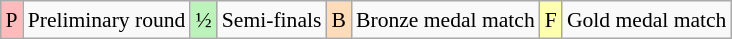<table class="wikitable" style="margin:0.5em auto; font-size:90%; line-height:1.25em;">
<tr>
<td bgcolor="#FFBBBB" align=center>P</td>
<td>Preliminary round</td>
<td bgcolor="#BBF3BB" align=center>½</td>
<td>Semi-finals</td>
<td bgcolor="#FEDCBA" align=center>B</td>
<td>Bronze medal match</td>
<td bgcolor="#FFFFB" align=center>F</td>
<td>Gold medal match</td>
</tr>
</table>
